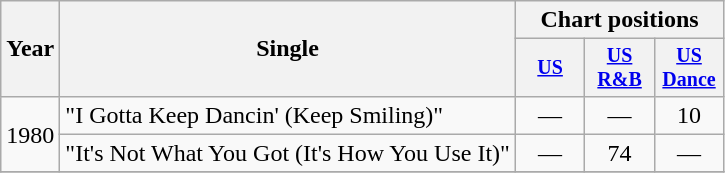<table class="wikitable" style="text-align:center;">
<tr>
<th rowspan="2">Year</th>
<th rowspan="2">Single</th>
<th colspan="3">Chart positions</th>
</tr>
<tr style="font-size:smaller;">
<th width="40"><a href='#'>US</a></th>
<th width="40"><a href='#'>US<br>R&B</a></th>
<th width="40"><a href='#'>US<br>Dance</a></th>
</tr>
<tr>
<td rowspan="2">1980</td>
<td align="left">"I Gotta Keep Dancin' (Keep Smiling)"</td>
<td>—</td>
<td>—</td>
<td>10</td>
</tr>
<tr>
<td align="left">"It's Not What You Got (It's How You Use It)"</td>
<td>—</td>
<td>74</td>
<td>—</td>
</tr>
<tr>
</tr>
</table>
